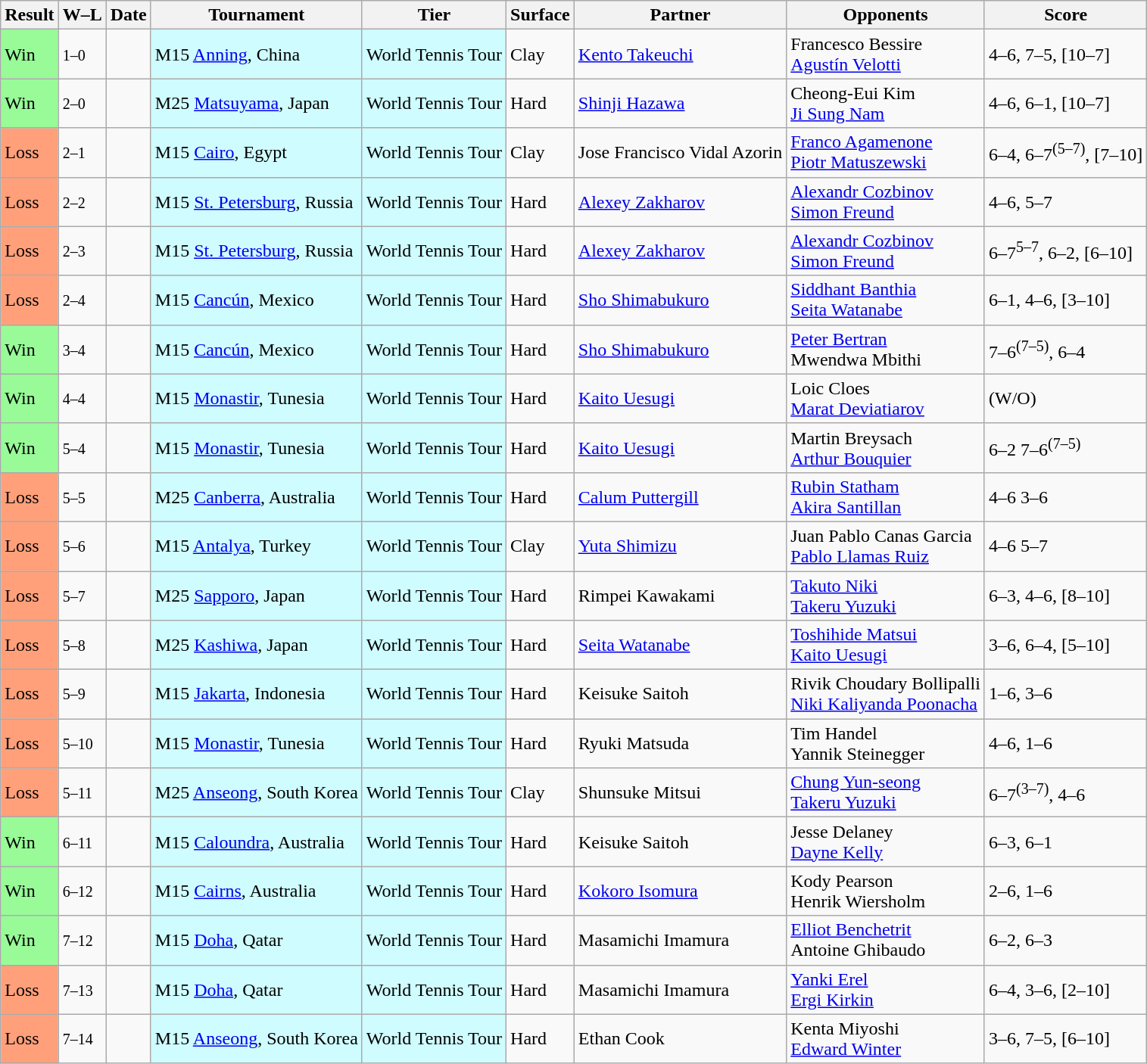<table class="sortable wikitable">
<tr>
<th>Result</th>
<th class="unsortable">W–L</th>
<th>Date</th>
<th>Tournament</th>
<th>Tier</th>
<th>Surface</th>
<th>Partner</th>
<th>Opponents</th>
<th class="unsortable">Score</th>
</tr>
<tr>
<td bgcolor=98FB98>Win</td>
<td><small>1–0</small></td>
<td></td>
<td style="background:#cffcff;">M15 <a href='#'>Anning</a>, China</td>
<td style="background:#cffcff;">World Tennis Tour</td>
<td>Clay</td>
<td> <a href='#'>Kento Takeuchi</a></td>
<td> Francesco Bessire <br>  <a href='#'>Agustín Velotti</a></td>
<td>4–6, 7–5, [10–7]</td>
</tr>
<tr>
<td bgcolor=98FB98>Win</td>
<td><small>2–0</small></td>
<td></td>
<td style="background:#cffcff;">M25 <a href='#'>Matsuyama</a>, Japan</td>
<td style="background:#cffcff;">World Tennis Tour</td>
<td>Hard</td>
<td> <a href='#'>Shinji Hazawa</a></td>
<td> Cheong-Eui Kim <br>  <a href='#'>Ji Sung Nam</a></td>
<td>4–6, 6–1, [10–7]</td>
</tr>
<tr>
<td bgcolor=FFA07A>Loss</td>
<td><small>2–1</small></td>
<td></td>
<td style="background:#cffcff;">M15 <a href='#'>Cairo</a>, Egypt</td>
<td style="background:#cffcff;">World Tennis Tour</td>
<td>Clay</td>
<td> Jose Francisco Vidal Azorin</td>
<td> <a href='#'>Franco Agamenone</a> <br>  <a href='#'>Piotr Matuszewski</a></td>
<td>6–4, 6–7<sup>(5–7)</sup>, [7–10]</td>
</tr>
<tr>
<td bgcolor=FFA07A>Loss</td>
<td><small>2–2</small></td>
<td></td>
<td style="background:#cffcff;">M15 <a href='#'>St. Petersburg</a>, Russia</td>
<td style="background:#cffcff;">World Tennis Tour</td>
<td>Hard</td>
<td> <a href='#'>Alexey Zakharov</a></td>
<td> <a href='#'>Alexandr Cozbinov</a> <br>  <a href='#'>Simon Freund</a></td>
<td>4–6, 5–7</td>
</tr>
<tr>
<td bgcolor=FFA07A>Loss</td>
<td><small>2–3</small></td>
<td></td>
<td style="background:#cffcff;">M15 <a href='#'>St. Petersburg</a>, Russia</td>
<td style="background:#cffcff;">World Tennis Tour</td>
<td>Hard</td>
<td> <a href='#'>Alexey Zakharov</a></td>
<td> <a href='#'>Alexandr Cozbinov</a> <br>  <a href='#'>Simon Freund</a></td>
<td>6–7<sup>5–7</sup>, 6–2, [6–10]</td>
</tr>
<tr>
<td bgcolor=FFA07A>Loss</td>
<td><small>2–4</small></td>
<td></td>
<td style="background:#cffcff;">M15 <a href='#'>Cancún</a>, Mexico</td>
<td style="background:#cffcff;">World Tennis Tour</td>
<td>Hard</td>
<td> <a href='#'>Sho Shimabukuro</a></td>
<td> <a href='#'>Siddhant Banthia</a> <br>  <a href='#'>Seita Watanabe</a></td>
<td>6–1, 4–6, [3–10]</td>
</tr>
<tr>
<td bgcolor=98FB98>Win</td>
<td><small>3–4</small></td>
<td></td>
<td style="background:#cffcff;">M15 <a href='#'>Cancún</a>, Mexico</td>
<td style="background:#cffcff;">World Tennis Tour</td>
<td>Hard</td>
<td> <a href='#'>Sho Shimabukuro</a></td>
<td> <a href='#'>Peter Bertran</a> <br>  Mwendwa Mbithi</td>
<td>7–6<sup>(7–5)</sup>, 6–4</td>
</tr>
<tr>
<td bgcolor=98FB98>Win</td>
<td><small>4–4</small></td>
<td></td>
<td style="background:#cffcff;">M15 <a href='#'>Monastir</a>, Tunesia</td>
<td style="background:#cffcff;">World Tennis Tour</td>
<td>Hard</td>
<td> <a href='#'>Kaito Uesugi</a></td>
<td> Loic Cloes <br>  <a href='#'>Marat Deviatiarov</a></td>
<td>(W/O)</td>
</tr>
<tr>
<td bgcolor=98FB98>Win</td>
<td><small>5–4</small></td>
<td></td>
<td style="background:#cffcff;">M15 <a href='#'>Monastir</a>, Tunesia</td>
<td style="background:#cffcff;">World Tennis Tour</td>
<td>Hard</td>
<td> <a href='#'>Kaito Uesugi</a></td>
<td> Martin Breysach <br>  <a href='#'>Arthur Bouquier</a></td>
<td>6–2 7–6<sup>(7–5)</sup></td>
</tr>
<tr>
<td bgcolor=FFA07A>Loss</td>
<td><small>5–5</small></td>
<td></td>
<td style="background:#cffcff;">M25 <a href='#'>Canberra</a>, Australia</td>
<td style="background:#cffcff;">World Tennis Tour</td>
<td>Hard</td>
<td> <a href='#'>Calum Puttergill</a></td>
<td> <a href='#'>Rubin Statham</a> <br>  <a href='#'>Akira Santillan</a></td>
<td>4–6 3–6</td>
</tr>
<tr>
<td bgcolor=FFA07A>Loss</td>
<td><small>5–6</small></td>
<td></td>
<td style="background:#cffcff;">M15 <a href='#'>Antalya</a>, Turkey</td>
<td style="background:#cffcff;">World Tennis Tour</td>
<td>Clay</td>
<td> <a href='#'>Yuta Shimizu</a></td>
<td> Juan Pablo Canas Garcia <br>  <a href='#'>Pablo Llamas Ruiz</a></td>
<td>4–6 5–7</td>
</tr>
<tr>
<td bgcolor=FFA07A>Loss</td>
<td><small>5–7</small></td>
<td></td>
<td style="background:#cffcff;">M25 <a href='#'>Sapporo</a>, Japan</td>
<td style="background:#cffcff;">World Tennis Tour</td>
<td>Hard</td>
<td> Rimpei Kawakami</td>
<td> <a href='#'>Takuto Niki</a> <br>  <a href='#'>Takeru Yuzuki</a></td>
<td>6–3, 4–6, [8–10]</td>
</tr>
<tr>
<td bgcolor=FFA07A>Loss</td>
<td><small>5–8</small></td>
<td></td>
<td style="background:#cffcff;">M25 <a href='#'>Kashiwa</a>, Japan</td>
<td style="background:#cffcff;">World Tennis Tour</td>
<td>Hard</td>
<td> <a href='#'>Seita Watanabe</a></td>
<td> <a href='#'>Toshihide Matsui</a> <br>  <a href='#'>Kaito Uesugi</a></td>
<td>3–6, 6–4, [5–10]</td>
</tr>
<tr>
<td bgcolor=FFA07A>Loss</td>
<td><small>5–9</small></td>
<td></td>
<td style="background:#cffcff;">M15 <a href='#'>Jakarta</a>, Indonesia</td>
<td style="background:#cffcff;">World Tennis Tour</td>
<td>Hard</td>
<td> Keisuke Saitoh</td>
<td> Rivik Choudary Bollipalli <br>  <a href='#'>Niki Kaliyanda Poonacha</a></td>
<td>1–6, 3–6</td>
</tr>
<tr>
<td bgcolor=FFA07A>Loss</td>
<td><small>5–10</small></td>
<td></td>
<td style="background:#cffcff;">M15 <a href='#'>Monastir</a>, Tunesia</td>
<td style="background:#cffcff;">World Tennis Tour</td>
<td>Hard</td>
<td> Ryuki Matsuda</td>
<td> Tim Handel <br>  Yannik Steinegger</td>
<td>4–6, 1–6</td>
</tr>
<tr>
<td bgcolor=FFA07A>Loss</td>
<td><small>5–11</small></td>
<td></td>
<td style="background:#cffcff;">M25 <a href='#'>Anseong</a>, South Korea</td>
<td style="background:#cffcff;">World Tennis Tour</td>
<td>Clay</td>
<td> Shunsuke Mitsui</td>
<td> <a href='#'>Chung Yun-seong</a> <br>  <a href='#'>Takeru Yuzuki</a></td>
<td>6–7<sup>(3–7)</sup>, 4–6</td>
</tr>
<tr>
<td bgcolor=98FB98>Win</td>
<td><small>6–11</small></td>
<td></td>
<td style="background:#cffcff;">M15 <a href='#'>Caloundra</a>, Australia</td>
<td style="background:#cffcff;">World Tennis Tour</td>
<td>Hard</td>
<td> Keisuke Saitoh</td>
<td> Jesse Delaney <br>  <a href='#'>Dayne Kelly</a></td>
<td>6–3, 6–1</td>
</tr>
<tr>
<td bgcolor=98FB98>Win</td>
<td><small>6–12</small></td>
<td></td>
<td style="background:#cffcff;">M15 <a href='#'>Cairns</a>, Australia</td>
<td style="background:#cffcff;">World Tennis Tour</td>
<td>Hard</td>
<td> <a href='#'>Kokoro Isomura</a></td>
<td> Kody Pearson <br>  Henrik Wiersholm</td>
<td>2–6, 1–6</td>
</tr>
<tr>
<td bgcolor=98FB98>Win</td>
<td><small>7–12</small></td>
<td></td>
<td style="background:#cffcff;">M15 <a href='#'>Doha</a>, Qatar</td>
<td style="background:#cffcff;">World Tennis Tour</td>
<td>Hard</td>
<td> Masamichi Imamura</td>
<td> <a href='#'>Elliot Benchetrit</a> <br>  Antoine Ghibaudo</td>
<td>6–2, 6–3</td>
</tr>
<tr>
<td bgcolor=FFA07A>Loss</td>
<td><small>7–13</small></td>
<td></td>
<td style="background:#cffcff;">M15 <a href='#'>Doha</a>, Qatar</td>
<td style="background:#cffcff;">World Tennis Tour</td>
<td>Hard</td>
<td> Masamichi Imamura</td>
<td> <a href='#'>Yanki Erel</a> <br>  <a href='#'>Ergi Kirkin</a></td>
<td>6–4, 3–6, [2–10]</td>
</tr>
<tr>
<td bgcolor=FFA07A>Loss</td>
<td><small>7–14</small></td>
<td></td>
<td style="background:#cffcff;">M15 <a href='#'>Anseong</a>, South Korea</td>
<td style="background:#cffcff;">World Tennis Tour</td>
<td>Hard</td>
<td> Ethan Cook</td>
<td> Kenta Miyoshi <br>  <a href='#'>Edward Winter</a></td>
<td>3–6, 7–5, [6–10]</td>
</tr>
</table>
